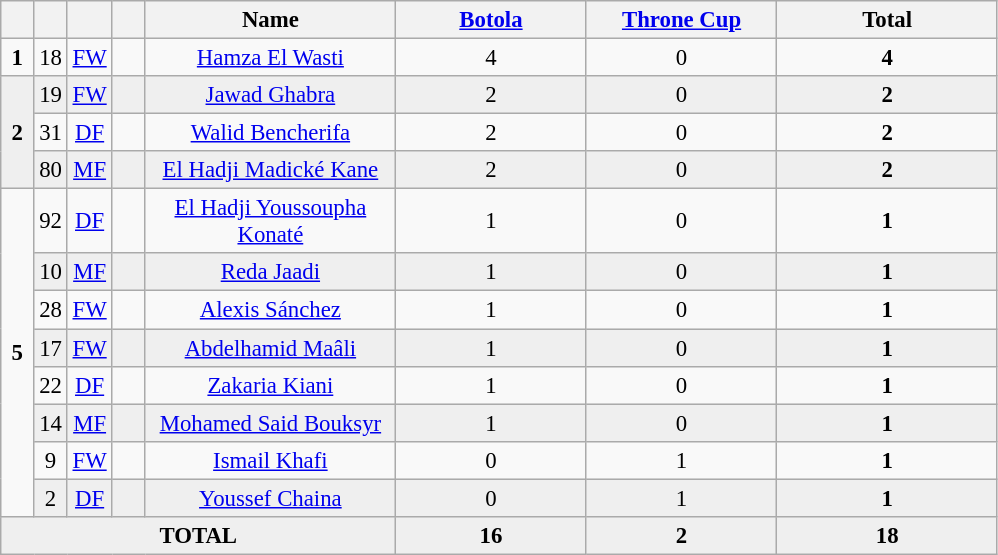<table class="wikitable sortable" style="font-size: 95%; text-align: center;">
<tr>
<th width=15></th>
<th width=15></th>
<th width=15></th>
<th width=15></th>
<th width=160>Name</th>
<th width=120><a href='#'>Botola</a></th>
<th width=120><a href='#'>Throne Cup</a></th>
<th width=140>Total</th>
</tr>
<tr>
<td><strong>1</strong></td>
<td>18</td>
<td><a href='#'>FW</a></td>
<td></td>
<td><a href='#'>Hamza El Wasti</a></td>
<td>4 </td>
<td>0 </td>
<td><strong>4</strong> </td>
</tr>
<tr bgcolor="#EFEFEF">
<td rowspan=3><strong>2</strong></td>
<td>19</td>
<td><a href='#'>FW</a></td>
<td></td>
<td><a href='#'>Jawad Ghabra</a></td>
<td>2 </td>
<td>0 </td>
<td><strong>2</strong> </td>
</tr>
<tr>
<td>31</td>
<td><a href='#'>DF</a></td>
<td></td>
<td><a href='#'>Walid Bencherifa</a></td>
<td>2 </td>
<td>0 </td>
<td><strong>2</strong> </td>
</tr>
<tr bgcolor="#EFEFEF">
<td>80</td>
<td><a href='#'>MF</a></td>
<td></td>
<td><a href='#'>El Hadji Madické Kane</a></td>
<td>2 </td>
<td>0 </td>
<td><strong>2</strong> </td>
</tr>
<tr>
<td rowspan=8><strong>5</strong></td>
<td>92</td>
<td><a href='#'>DF</a></td>
<td></td>
<td><a href='#'>El Hadji Youssoupha Konaté</a></td>
<td>1 </td>
<td>0 </td>
<td><strong>1</strong> </td>
</tr>
<tr bgcolor="#EFEFEF">
<td>10</td>
<td><a href='#'>MF</a></td>
<td></td>
<td><a href='#'>Reda Jaadi</a></td>
<td>1 </td>
<td>0 </td>
<td><strong>1</strong> </td>
</tr>
<tr>
<td>28</td>
<td><a href='#'>FW</a></td>
<td></td>
<td><a href='#'>Alexis Sánchez</a></td>
<td>1 </td>
<td>0 </td>
<td><strong>1</strong> </td>
</tr>
<tr bgcolor="#EFEFEF">
<td>17</td>
<td><a href='#'>FW</a></td>
<td></td>
<td><a href='#'>Abdelhamid Maâli</a></td>
<td>1 </td>
<td>0 </td>
<td><strong>1</strong> </td>
</tr>
<tr>
<td>22</td>
<td><a href='#'>DF</a></td>
<td></td>
<td><a href='#'>Zakaria Kiani</a></td>
<td>1 </td>
<td>0 </td>
<td><strong>1</strong> </td>
</tr>
<tr bgcolor="#EFEFEF">
<td>14</td>
<td><a href='#'>MF</a></td>
<td></td>
<td><a href='#'>Mohamed Said Bouksyr</a></td>
<td>1 </td>
<td>0 </td>
<td><strong>1</strong> </td>
</tr>
<tr>
<td>9</td>
<td><a href='#'>FW</a></td>
<td></td>
<td><a href='#'>Ismail Khafi</a></td>
<td>0 </td>
<td>1 </td>
<td><strong>1</strong> </td>
</tr>
<tr bgcolor="#EFEFEF">
<td>2</td>
<td><a href='#'>DF</a></td>
<td></td>
<td><a href='#'>Youssef Chaina</a></td>
<td>0 </td>
<td>1 </td>
<td><strong>1</strong> </td>
</tr>
<tr bgcolor="#EFEFEF" >
<td colspan=5><strong>TOTAL</strong></td>
<td><strong>16</strong> </td>
<td><strong>2</strong> </td>
<td><strong>18</strong> </td>
</tr>
</table>
